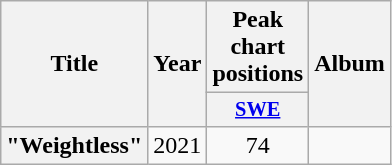<table class="wikitable plainrowheaders" style="text-align:center;">
<tr>
<th scope="col" rowspan="2">Title</th>
<th scope="col" rowspan="2">Year</th>
<th scope="col" colspan="1">Peak chart positions</th>
<th scope="col" rowspan="2">Album</th>
</tr>
<tr>
<th scope="col" style="width:3em;font-size:85%;"><a href='#'>SWE</a><br></th>
</tr>
<tr>
<th scope="row">"Weightless"</th>
<td>2021</td>
<td>74</td>
<td></td>
</tr>
</table>
